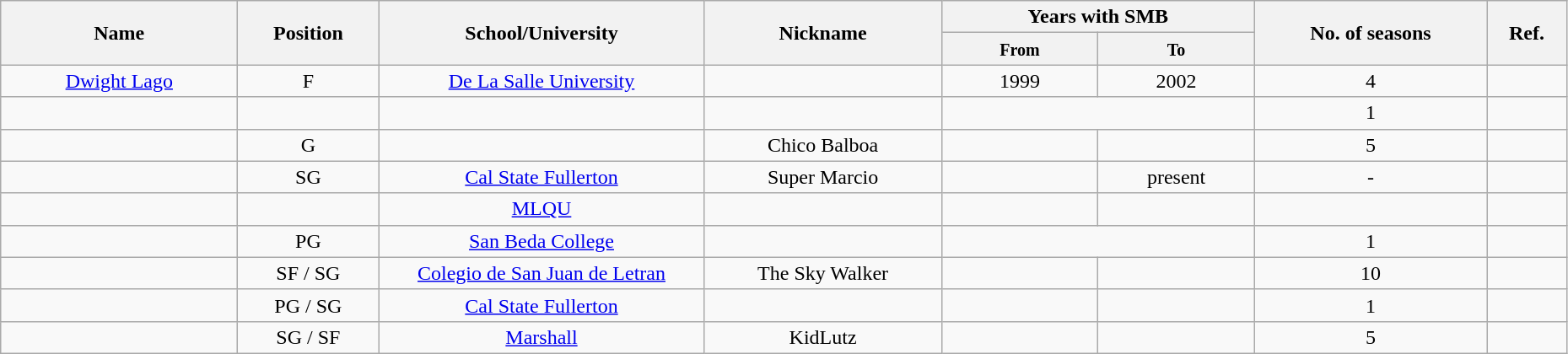<table class="wikitable sortable" style="text-align:center" width="98%">
<tr>
<th style="width:180px;" rowspan="2">Name</th>
<th rowspan="2">Position</th>
<th style="width:250px;" rowspan="2">School/University</th>
<th style="width:180px;" rowspan="2">Nickname</th>
<th style="width:180px; text-align:center;" colspan="2">Years with SMB</th>
<th rowspan="2">No. of seasons</th>
<th rowspan="2"; class=unsortable>Ref.</th>
</tr>
<tr>
<th style="width:10%; text-align:center;"><small>From</small></th>
<th style="width:10%; text-align:center;"><small>To</small></th>
</tr>
<tr>
<td><a href='#'>Dwight Lago</a></td>
<td>F</td>
<td><a href='#'>De La Salle University</a></td>
<td></td>
<td>1999</td>
<td>2002</td>
<td>4</td>
<td></td>
</tr>
<tr>
<td></td>
<td></td>
<td></td>
<td></td>
<td colspan="2"></td>
<td>1</td>
<td></td>
</tr>
<tr>
<td></td>
<td>G</td>
<td></td>
<td>Chico Balboa</td>
<td><br></td>
<td><br></td>
<td>5</td>
<td></td>
</tr>
<tr>
<td></td>
<td>SG</td>
<td><a href='#'>Cal State Fullerton</a></td>
<td>Super Marcio</td>
<td></td>
<td>present</td>
<td>-</td>
<td></td>
</tr>
<tr>
<td></td>
<td></td>
<td><a href='#'>MLQU</a></td>
<td></td>
<td></td>
<td></td>
<td></td>
<td></td>
</tr>
<tr>
<td></td>
<td>PG</td>
<td><a href='#'>San Beda College</a></td>
<td></td>
<td colspan="2"></td>
<td>1</td>
<td></td>
</tr>
<tr>
<td></td>
<td>SF / SG</td>
<td><a href='#'>Colegio de San Juan de Letran</a></td>
<td>The Sky Walker</td>
<td></td>
<td></td>
<td>10</td>
<td></td>
</tr>
<tr>
<td></td>
<td>PG / SG</td>
<td><a href='#'>Cal State Fullerton</a></td>
<td></td>
<td></td>
<td></td>
<td>1</td>
<td></td>
</tr>
<tr>
<td></td>
<td>SG / SF</td>
<td><a href='#'>Marshall</a></td>
<td>KidLutz</td>
<td></td>
<td></td>
<td>5</td>
<td></td>
</tr>
</table>
